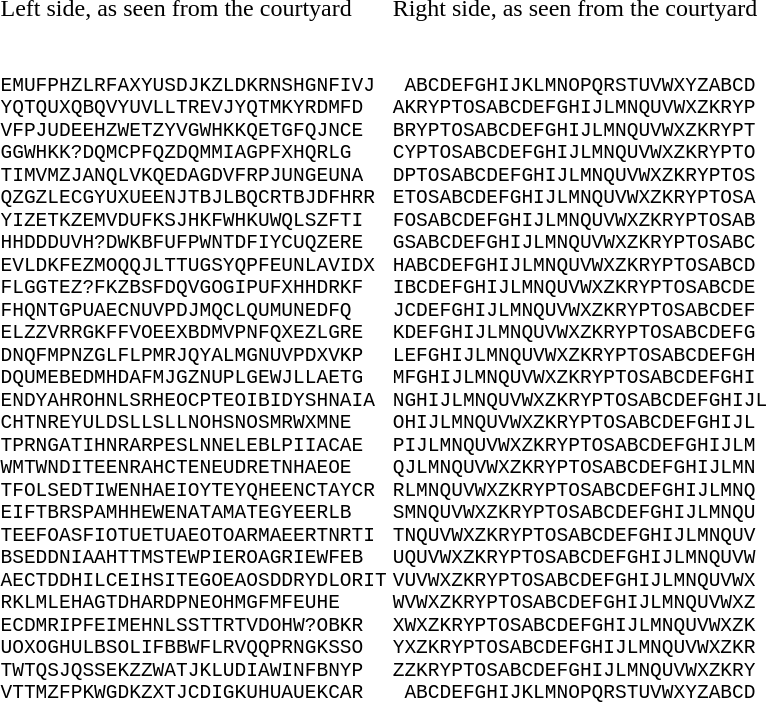<table>
<tr>
<td>Left side, as seen from the courtyard</td>
<td>Right side, as seen from the courtyard</td>
</tr>
<tr ---->
<td><br><pre>EMUFPHZLRFAXYUSDJKZLDKRNSHGNFIVJ
YQTQUXQBQVYUVLLTREVJYQTMKYRDMFD
VFPJUDEEHZWETZYVGWHKKQETGFQJNCE
GGWHKK?DQMCPFQZDQMMIAGPFXHQRLG
TIMVMZJANQLVKQEDAGDVFRPJUNGEUNA
QZGZLECGYUXUEENJTBJLBQCRTBJDFHRR
YIZETKZEMVDUFKSJHKFWHKUWQLSZFTI
HHDDDUVH?DWKBFUFPWNTDFIYCUQZERE
EVLDKFEZMOQQJLTTUGSYQPFEUNLAVIDX
FLGGTEZ?FKZBSFDQVGOGIPUFXHHDRKF
FHQNTGPUAECNUVPDJMQCLQUMUNEDFQ
ELZZVRRGKFFVOEEXBDMVPNFQXEZLGRE
DNQFMPNZGLFLPMRJQYALMGNUVPDXVKP
DQUMEBEDMHDAFMJGZNUPLGEWJLLAETG
ENDYAHROHNLSRHEOCPTEOIBIDYSHNAIA
CHTNREYULDSLLSLLNOHSNOSMRWXMNE
TPRNGATIHNRARPESLNNELEBLPIIACAE
WMTWNDITEENRAHCTENEUDRETNHAEOE
TFOLSEDTIWENHAEIOYTEYQHEENCTAYCR
EIFTBRSPAMHHEWENATAMATEGYEERLB
TEEFOASFIOTUETUAEOTOARMAEERTNRTI
BSEDDNIAAHTTMSTEWPIEROAGRIEWFEB
AECTDDHILCEIHSITEGOEAOSDDRYDLORIT
RKLMLEHAGTDHARDPNEOHMGFMFEUHE
ECDMRIPFEIMEHNLSSTTRTVDOHW?OBKR
UOXOGHULBSOLIFBBWFLRVQQPRNGKSSO
TWTQSJQSSEKZZWATJKLUDIAWINFBNYP
VTTMZFPKWGDKZXTJCDIGKUHUAUEKCAR</pre></td>
<td><br><pre> ABCDEFGHIJKLMNOPQRSTUVWXYZABCD
AKRYPTOSABCDEFGHIJLMNQUVWXZKRYP
BRYPTOSABCDEFGHIJLMNQUVWXZKRYPT
CYPTOSABCDEFGHIJLMNQUVWXZKRYPTO
DPTOSABCDEFGHIJLMNQUVWXZKRYPTOS
ETOSABCDEFGHIJLMNQUVWXZKRYPTOSA
FOSABCDEFGHIJLMNQUVWXZKRYPTOSAB
GSABCDEFGHIJLMNQUVWXZKRYPTOSABC
HABCDEFGHIJLMNQUVWXZKRYPTOSABCD
IBCDEFGHIJLMNQUVWXZKRYPTOSABCDE
JCDEFGHIJLMNQUVWXZKRYPTOSABCDEF
KDEFGHIJLMNQUVWXZKRYPTOSABCDEFG
LEFGHIJLMNQUVWXZKRYPTOSABCDEFGH
MFGHIJLMNQUVWXZKRYPTOSABCDEFGHI
NGHIJLMNQUVWXZKRYPTOSABCDEFGHIJL
OHIJLMNQUVWXZKRYPTOSABCDEFGHIJL
PIJLMNQUVWXZKRYPTOSABCDEFGHIJLM
QJLMNQUVWXZKRYPTOSABCDEFGHIJLMN
RLMNQUVWXZKRYPTOSABCDEFGHIJLMNQ
SMNQUVWXZKRYPTOSABCDEFGHIJLMNQU
TNQUVWXZKRYPTOSABCDEFGHIJLMNQUV
UQUVWXZKRYPTOSABCDEFGHIJLMNQUVW
VUVWXZKRYPTOSABCDEFGHIJLMNQUVWX
WVWXZKRYPTOSABCDEFGHIJLMNQUVWXZ
XWXZKRYPTOSABCDEFGHIJLMNQUVWXZK
YXZKRYPTOSABCDEFGHIJLMNQUVWXZKR
ZZKRYPTOSABCDEFGHIJLMNQUVWXZKRY
 ABCDEFGHIJKLMNOPQRSTUVWXYZABCD</pre></td>
</tr>
</table>
